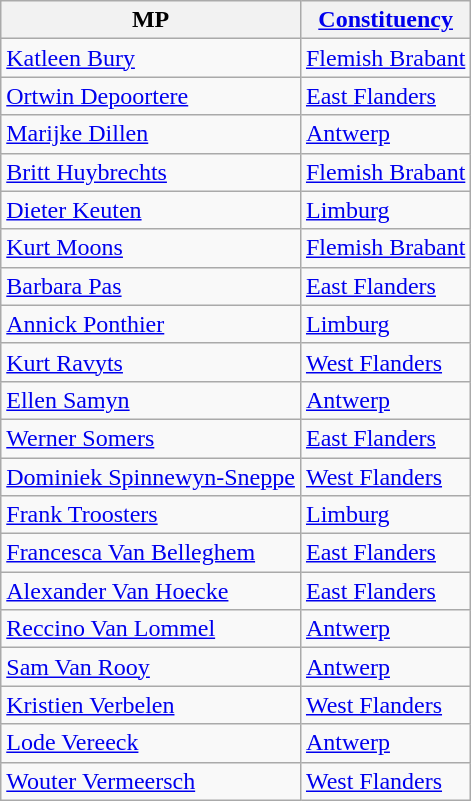<table class="wikitable">
<tr>
<th>MP</th>
<th><a href='#'>Constituency</a></th>
</tr>
<tr>
<td><a href='#'>Katleen Bury</a></td>
<td><a href='#'>Flemish Brabant</a></td>
</tr>
<tr>
<td><a href='#'>Ortwin Depoortere</a></td>
<td><a href='#'>East Flanders</a></td>
</tr>
<tr>
<td><a href='#'>Marijke Dillen</a></td>
<td><a href='#'>Antwerp</a></td>
</tr>
<tr>
<td><a href='#'>Britt Huybrechts</a></td>
<td><a href='#'>Flemish Brabant</a></td>
</tr>
<tr>
<td><a href='#'>Dieter Keuten</a></td>
<td><a href='#'>Limburg</a></td>
</tr>
<tr>
<td><a href='#'>Kurt Moons</a></td>
<td><a href='#'>Flemish Brabant</a></td>
</tr>
<tr>
<td><a href='#'>Barbara Pas</a></td>
<td><a href='#'>East Flanders</a></td>
</tr>
<tr>
<td><a href='#'>Annick Ponthier</a></td>
<td><a href='#'>Limburg</a></td>
</tr>
<tr>
<td><a href='#'>Kurt Ravyts</a></td>
<td><a href='#'>West Flanders</a></td>
</tr>
<tr>
<td><a href='#'>Ellen Samyn</a></td>
<td><a href='#'>Antwerp</a></td>
</tr>
<tr>
<td><a href='#'>Werner Somers</a></td>
<td><a href='#'>East Flanders</a></td>
</tr>
<tr>
<td><a href='#'>Dominiek Spinnewyn-Sneppe</a></td>
<td><a href='#'>West Flanders</a></td>
</tr>
<tr>
<td><a href='#'>Frank Troosters</a></td>
<td><a href='#'>Limburg</a></td>
</tr>
<tr>
<td><a href='#'>Francesca Van Belleghem</a></td>
<td><a href='#'>East Flanders</a></td>
</tr>
<tr>
<td><a href='#'>Alexander Van Hoecke</a></td>
<td><a href='#'>East Flanders</a></td>
</tr>
<tr>
<td><a href='#'>Reccino Van Lommel</a></td>
<td><a href='#'>Antwerp</a></td>
</tr>
<tr>
<td><a href='#'>Sam Van Rooy</a></td>
<td><a href='#'>Antwerp</a></td>
</tr>
<tr>
<td><a href='#'>Kristien Verbelen</a></td>
<td><a href='#'>West Flanders</a></td>
</tr>
<tr>
<td><a href='#'>Lode Vereeck</a></td>
<td><a href='#'>Antwerp</a></td>
</tr>
<tr>
<td><a href='#'>Wouter Vermeersch</a></td>
<td><a href='#'>West Flanders</a></td>
</tr>
</table>
